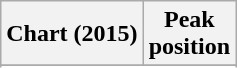<table class="wikitable sortable plainrowheaders" style="text-align:center">
<tr>
<th scope="col">Chart (2015)</th>
<th scope="col">Peak<br> position</th>
</tr>
<tr>
</tr>
<tr>
</tr>
</table>
